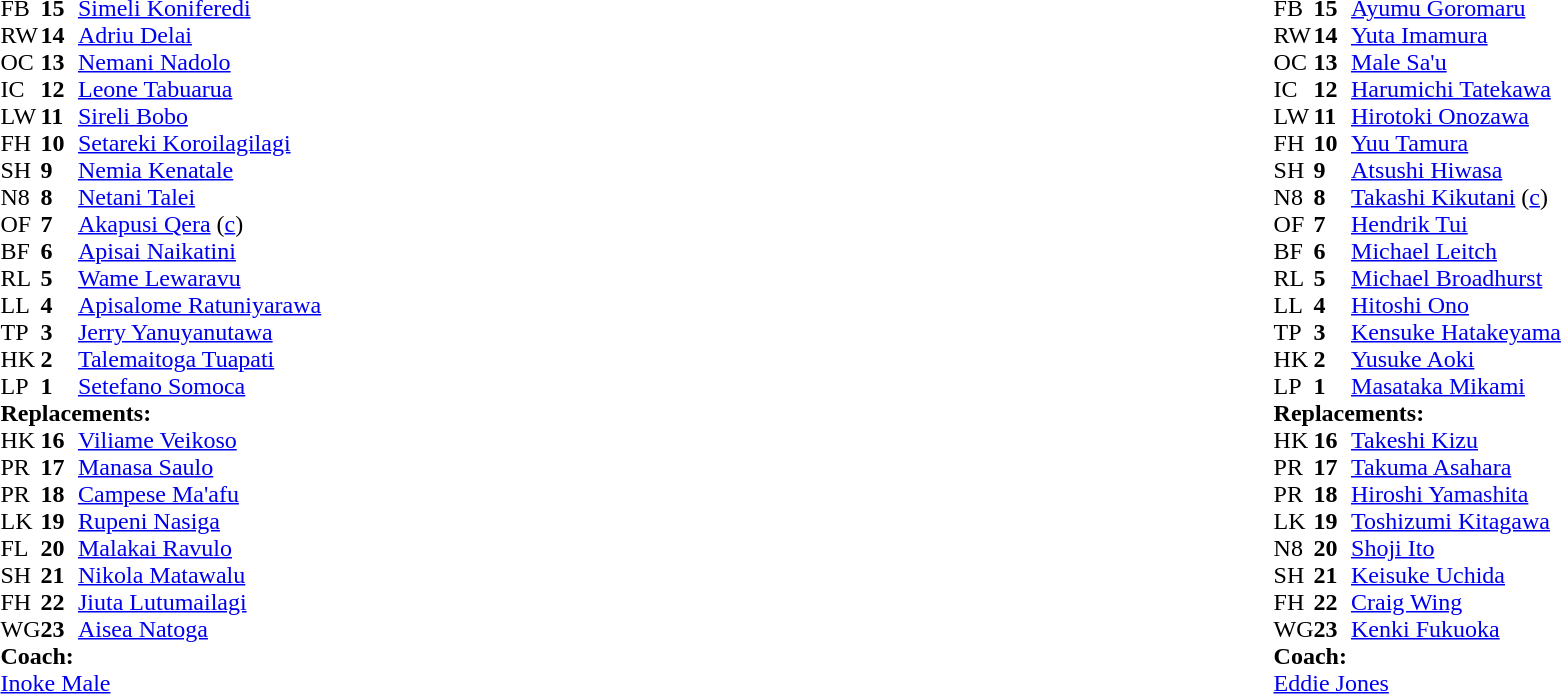<table width="100%">
<tr>
<td valign="top" width="50%"><br><table style="font-size: 100%" cellspacing="0" cellpadding="0">
<tr>
<th width="25"></th>
<th width="25"></th>
</tr>
<tr>
<td>FB</td>
<td><strong>15</strong></td>
<td><a href='#'>Simeli Koniferedi</a></td>
<td></td>
<td></td>
</tr>
<tr>
<td>RW</td>
<td><strong>14</strong></td>
<td><a href='#'>Adriu Delai</a></td>
<td></td>
<td></td>
</tr>
<tr>
<td>OC</td>
<td><strong>13</strong></td>
<td><a href='#'>Nemani Nadolo</a></td>
</tr>
<tr>
<td>IC</td>
<td><strong>12</strong></td>
<td><a href='#'>Leone Tabuarua</a></td>
</tr>
<tr>
<td>LW</td>
<td><strong>11</strong></td>
<td><a href='#'>Sireli Bobo</a></td>
</tr>
<tr>
<td>FH</td>
<td><strong>10</strong></td>
<td><a href='#'>Setareki Koroilagilagi</a></td>
<td></td>
<td></td>
</tr>
<tr>
<td>SH</td>
<td><strong>9</strong></td>
<td><a href='#'>Nemia Kenatale</a></td>
</tr>
<tr>
<td>N8</td>
<td><strong>8</strong></td>
<td><a href='#'>Netani Talei</a></td>
</tr>
<tr>
<td>OF</td>
<td><strong>7</strong></td>
<td><a href='#'>Akapusi Qera</a> (<a href='#'>c</a>)</td>
<td></td>
<td></td>
</tr>
<tr>
<td>BF</td>
<td><strong>6</strong></td>
<td><a href='#'>Apisai Naikatini</a></td>
</tr>
<tr>
<td>RL</td>
<td><strong>5</strong></td>
<td><a href='#'>Wame Lewaravu</a></td>
<td></td>
<td></td>
</tr>
<tr>
<td>LL</td>
<td><strong>4</strong></td>
<td><a href='#'>Apisalome Ratuniyarawa</a></td>
</tr>
<tr>
<td>TP</td>
<td><strong>3</strong></td>
<td><a href='#'>Jerry Yanuyanutawa</a></td>
<td></td>
<td></td>
</tr>
<tr>
<td>HK</td>
<td><strong>2</strong></td>
<td><a href='#'>Talemaitoga Tuapati</a></td>
<td></td>
<td></td>
</tr>
<tr>
<td>LP</td>
<td><strong>1</strong></td>
<td><a href='#'>Setefano Somoca</a></td>
<td></td>
<td></td>
</tr>
<tr>
<td colspan=3><strong>Replacements:</strong></td>
</tr>
<tr>
<td>HK</td>
<td><strong>16</strong></td>
<td><a href='#'>Viliame Veikoso</a></td>
<td></td>
<td></td>
</tr>
<tr>
<td>PR</td>
<td><strong>17</strong></td>
<td><a href='#'>Manasa Saulo</a></td>
<td></td>
<td></td>
</tr>
<tr>
<td>PR</td>
<td><strong>18</strong></td>
<td><a href='#'>Campese Ma'afu</a></td>
<td></td>
<td></td>
</tr>
<tr>
<td>LK</td>
<td><strong>19</strong></td>
<td><a href='#'>Rupeni Nasiga</a></td>
<td></td>
<td></td>
</tr>
<tr>
<td>FL</td>
<td><strong>20</strong></td>
<td><a href='#'>Malakai Ravulo</a></td>
<td></td>
<td></td>
</tr>
<tr>
<td>SH</td>
<td><strong>21</strong></td>
<td><a href='#'>Nikola Matawalu</a></td>
<td></td>
<td></td>
</tr>
<tr>
<td>FH</td>
<td><strong>22</strong></td>
<td><a href='#'>Jiuta Lutumailagi</a></td>
<td></td>
<td></td>
</tr>
<tr>
<td>WG</td>
<td><strong>23</strong></td>
<td><a href='#'>Aisea Natoga</a></td>
<td></td>
<td></td>
</tr>
<tr>
<td colspan=3><strong>Coach:</strong></td>
</tr>
<tr>
<td colspan="4"> <a href='#'>Inoke Male</a></td>
</tr>
</table>
</td>
<td valign="top" width="50%"><br><table style="font-size: 100%" cellspacing="0" cellpadding="0" align="center">
<tr>
<th width="25"></th>
<th width="25"></th>
</tr>
<tr>
<td>FB</td>
<td><strong>15</strong></td>
<td><a href='#'>Ayumu Goromaru</a></td>
</tr>
<tr>
<td>RW</td>
<td><strong>14</strong></td>
<td><a href='#'>Yuta Imamura</a></td>
</tr>
<tr>
<td>OC</td>
<td><strong>13</strong></td>
<td><a href='#'>Male Sa'u</a></td>
</tr>
<tr>
<td>IC</td>
<td><strong>12</strong></td>
<td><a href='#'>Harumichi Tatekawa</a></td>
</tr>
<tr>
<td>LW</td>
<td><strong>11</strong></td>
<td><a href='#'>Hirotoki Onozawa</a></td>
<td></td>
<td></td>
</tr>
<tr>
<td>FH</td>
<td><strong>10</strong></td>
<td><a href='#'>Yuu Tamura</a></td>
<td></td>
<td></td>
</tr>
<tr>
<td>SH</td>
<td><strong>9</strong></td>
<td><a href='#'>Atsushi Hiwasa</a></td>
<td></td>
<td></td>
</tr>
<tr>
<td>N8</td>
<td><strong>8</strong></td>
<td><a href='#'>Takashi Kikutani</a> (<a href='#'>c</a>)</td>
</tr>
<tr>
<td>OF</td>
<td><strong>7</strong></td>
<td><a href='#'>Hendrik Tui</a></td>
</tr>
<tr>
<td>BF</td>
<td><strong>6</strong></td>
<td><a href='#'>Michael Leitch</a></td>
<td></td>
<td></td>
</tr>
<tr>
<td>RL</td>
<td><strong>5</strong></td>
<td><a href='#'>Michael Broadhurst</a></td>
</tr>
<tr>
<td>LL</td>
<td><strong>4</strong></td>
<td><a href='#'>Hitoshi Ono</a></td>
</tr>
<tr>
<td>TP</td>
<td><strong>3</strong></td>
<td><a href='#'>Kensuke Hatakeyama</a></td>
<td></td>
<td></td>
</tr>
<tr>
<td>HK</td>
<td><strong>2</strong></td>
<td><a href='#'>Yusuke Aoki</a></td>
<td></td>
<td></td>
</tr>
<tr>
<td>LP</td>
<td><strong>1</strong></td>
<td><a href='#'>Masataka Mikami</a></td>
<td></td>
<td></td>
</tr>
<tr>
<td colspan=3><strong>Replacements:</strong></td>
</tr>
<tr>
<td>HK</td>
<td><strong>16</strong></td>
<td><a href='#'>Takeshi Kizu</a></td>
<td></td>
<td></td>
</tr>
<tr>
<td>PR</td>
<td><strong>17</strong></td>
<td><a href='#'>Takuma Asahara</a></td>
<td></td>
<td></td>
</tr>
<tr>
<td>PR</td>
<td><strong>18</strong></td>
<td><a href='#'>Hiroshi Yamashita</a></td>
<td></td>
<td></td>
</tr>
<tr>
<td>LK</td>
<td><strong>19</strong></td>
<td><a href='#'>Toshizumi Kitagawa</a></td>
<td></td>
<td></td>
</tr>
<tr>
<td>N8</td>
<td><strong>20</strong></td>
<td><a href='#'>Shoji Ito</a></td>
</tr>
<tr>
<td>SH</td>
<td><strong>21</strong></td>
<td><a href='#'>Keisuke Uchida</a></td>
<td></td>
<td></td>
</tr>
<tr>
<td>FH</td>
<td><strong>22</strong></td>
<td><a href='#'>Craig Wing</a></td>
<td></td>
<td></td>
</tr>
<tr>
<td>WG</td>
<td><strong>23</strong></td>
<td><a href='#'>Kenki Fukuoka</a></td>
<td></td>
<td></td>
</tr>
<tr>
<td colspan=3><strong>Coach:</strong></td>
</tr>
<tr>
<td colspan="4"> <a href='#'>Eddie Jones</a></td>
</tr>
</table>
</td>
</tr>
</table>
